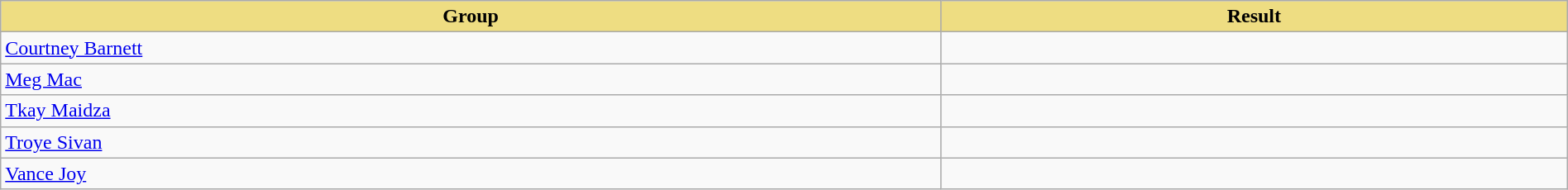<table class="wikitable" width=100%>
<tr>
<th style="width:15%;background:#EEDD82;">Group</th>
<th style="width:10%;background:#EEDD82;">Result</th>
</tr>
<tr>
<td><a href='#'>Courtney Barnett</a></td>
<td></td>
</tr>
<tr>
<td><a href='#'>Meg Mac</a></td>
<td></td>
</tr>
<tr>
<td><a href='#'>Tkay Maidza</a></td>
<td></td>
</tr>
<tr>
<td><a href='#'>Troye Sivan</a></td>
<td></td>
</tr>
<tr>
<td><a href='#'>Vance Joy</a></td>
<td></td>
</tr>
</table>
